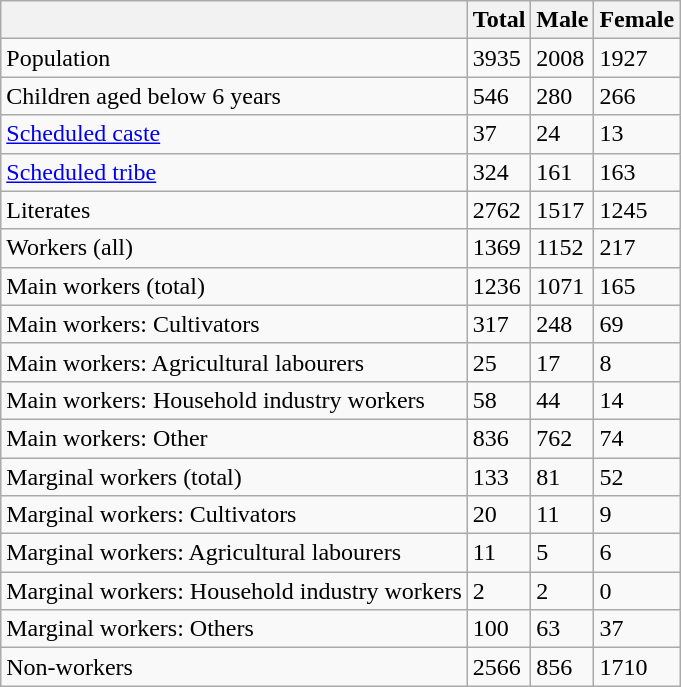<table class="wikitable sortable">
<tr>
<th></th>
<th>Total</th>
<th>Male</th>
<th>Female</th>
</tr>
<tr>
<td>Population</td>
<td>3935</td>
<td>2008</td>
<td>1927</td>
</tr>
<tr>
<td>Children aged below 6 years</td>
<td>546</td>
<td>280</td>
<td>266</td>
</tr>
<tr>
<td><a href='#'>Scheduled caste</a></td>
<td>37</td>
<td>24</td>
<td>13</td>
</tr>
<tr>
<td><a href='#'>Scheduled tribe</a></td>
<td>324</td>
<td>161</td>
<td>163</td>
</tr>
<tr>
<td>Literates</td>
<td>2762</td>
<td>1517</td>
<td>1245</td>
</tr>
<tr>
<td>Workers (all)</td>
<td>1369</td>
<td>1152</td>
<td>217</td>
</tr>
<tr>
<td>Main workers (total)</td>
<td>1236</td>
<td>1071</td>
<td>165</td>
</tr>
<tr>
<td>Main workers: Cultivators</td>
<td>317</td>
<td>248</td>
<td>69</td>
</tr>
<tr>
<td>Main workers: Agricultural labourers</td>
<td>25</td>
<td>17</td>
<td>8</td>
</tr>
<tr>
<td>Main workers: Household industry workers</td>
<td>58</td>
<td>44</td>
<td>14</td>
</tr>
<tr>
<td>Main workers: Other</td>
<td>836</td>
<td>762</td>
<td>74</td>
</tr>
<tr>
<td>Marginal workers (total)</td>
<td>133</td>
<td>81</td>
<td>52</td>
</tr>
<tr>
<td>Marginal workers: Cultivators</td>
<td>20</td>
<td>11</td>
<td>9</td>
</tr>
<tr>
<td>Marginal workers: Agricultural labourers</td>
<td>11</td>
<td>5</td>
<td>6</td>
</tr>
<tr>
<td>Marginal workers: Household industry workers</td>
<td>2</td>
<td>2</td>
<td>0</td>
</tr>
<tr>
<td>Marginal workers: Others</td>
<td>100</td>
<td>63</td>
<td>37</td>
</tr>
<tr>
<td>Non-workers</td>
<td>2566</td>
<td>856</td>
<td>1710</td>
</tr>
</table>
